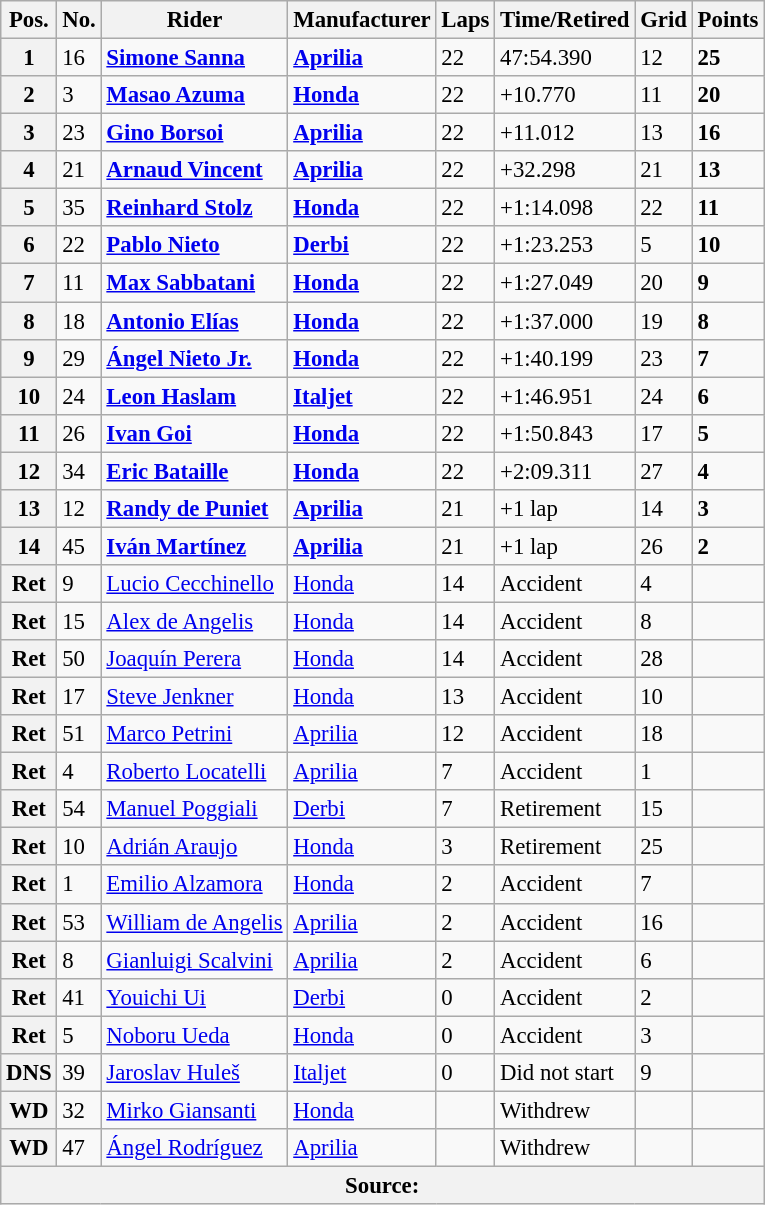<table class="wikitable" style="font-size: 95%;">
<tr>
<th>Pos.</th>
<th>No.</th>
<th>Rider</th>
<th>Manufacturer</th>
<th>Laps</th>
<th>Time/Retired</th>
<th>Grid</th>
<th>Points</th>
</tr>
<tr>
<th>1</th>
<td>16</td>
<td> <strong><a href='#'>Simone Sanna</a></strong></td>
<td><strong><a href='#'>Aprilia</a></strong></td>
<td>22</td>
<td>47:54.390</td>
<td>12</td>
<td><strong>25</strong></td>
</tr>
<tr>
<th>2</th>
<td>3</td>
<td> <strong><a href='#'>Masao Azuma</a></strong></td>
<td><strong><a href='#'>Honda</a></strong></td>
<td>22</td>
<td>+10.770</td>
<td>11</td>
<td><strong>20</strong></td>
</tr>
<tr>
<th>3</th>
<td>23</td>
<td> <strong><a href='#'>Gino Borsoi</a></strong></td>
<td><strong><a href='#'>Aprilia</a></strong></td>
<td>22</td>
<td>+11.012</td>
<td>13</td>
<td><strong>16</strong></td>
</tr>
<tr>
<th>4</th>
<td>21</td>
<td> <strong><a href='#'>Arnaud Vincent</a></strong></td>
<td><strong><a href='#'>Aprilia</a></strong></td>
<td>22</td>
<td>+32.298</td>
<td>21</td>
<td><strong>13</strong></td>
</tr>
<tr>
<th>5</th>
<td>35</td>
<td> <strong><a href='#'>Reinhard Stolz</a></strong></td>
<td><strong><a href='#'>Honda</a></strong></td>
<td>22</td>
<td>+1:14.098</td>
<td>22</td>
<td><strong>11</strong></td>
</tr>
<tr>
<th>6</th>
<td>22</td>
<td> <strong><a href='#'>Pablo Nieto</a></strong></td>
<td><strong><a href='#'>Derbi</a></strong></td>
<td>22</td>
<td>+1:23.253</td>
<td>5</td>
<td><strong>10</strong></td>
</tr>
<tr>
<th>7</th>
<td>11</td>
<td> <strong><a href='#'>Max Sabbatani</a></strong></td>
<td><strong><a href='#'>Honda</a></strong></td>
<td>22</td>
<td>+1:27.049</td>
<td>20</td>
<td><strong>9</strong></td>
</tr>
<tr>
<th>8</th>
<td>18</td>
<td> <strong><a href='#'>Antonio Elías</a></strong></td>
<td><strong><a href='#'>Honda</a></strong></td>
<td>22</td>
<td>+1:37.000</td>
<td>19</td>
<td><strong>8</strong></td>
</tr>
<tr>
<th>9</th>
<td>29</td>
<td> <strong><a href='#'>Ángel Nieto Jr.</a></strong></td>
<td><strong><a href='#'>Honda</a></strong></td>
<td>22</td>
<td>+1:40.199</td>
<td>23</td>
<td><strong>7</strong></td>
</tr>
<tr>
<th>10</th>
<td>24</td>
<td> <strong><a href='#'>Leon Haslam</a></strong></td>
<td><strong><a href='#'>Italjet</a></strong></td>
<td>22</td>
<td>+1:46.951</td>
<td>24</td>
<td><strong>6</strong></td>
</tr>
<tr>
<th>11</th>
<td>26</td>
<td> <strong><a href='#'>Ivan Goi</a></strong></td>
<td><strong><a href='#'>Honda</a></strong></td>
<td>22</td>
<td>+1:50.843</td>
<td>17</td>
<td><strong>5</strong></td>
</tr>
<tr>
<th>12</th>
<td>34</td>
<td> <strong><a href='#'>Eric Bataille</a></strong></td>
<td><strong><a href='#'>Honda</a></strong></td>
<td>22</td>
<td>+2:09.311</td>
<td>27</td>
<td><strong>4</strong></td>
</tr>
<tr>
<th>13</th>
<td>12</td>
<td> <strong><a href='#'>Randy de Puniet</a></strong></td>
<td><strong><a href='#'>Aprilia</a></strong></td>
<td>21</td>
<td>+1 lap</td>
<td>14</td>
<td><strong>3</strong></td>
</tr>
<tr>
<th>14</th>
<td>45</td>
<td> <strong><a href='#'>Iván Martínez</a></strong></td>
<td><strong><a href='#'>Aprilia</a></strong></td>
<td>21</td>
<td>+1 lap</td>
<td>26</td>
<td><strong>2</strong></td>
</tr>
<tr>
<th>Ret</th>
<td>9</td>
<td> <a href='#'>Lucio Cecchinello</a></td>
<td><a href='#'>Honda</a></td>
<td>14</td>
<td>Accident</td>
<td>4</td>
<td></td>
</tr>
<tr>
<th>Ret</th>
<td>15</td>
<td> <a href='#'>Alex de Angelis</a></td>
<td><a href='#'>Honda</a></td>
<td>14</td>
<td>Accident</td>
<td>8</td>
<td></td>
</tr>
<tr>
<th>Ret</th>
<td>50</td>
<td> <a href='#'>Joaquín Perera</a></td>
<td><a href='#'>Honda</a></td>
<td>14</td>
<td>Accident</td>
<td>28</td>
<td></td>
</tr>
<tr>
<th>Ret</th>
<td>17</td>
<td> <a href='#'>Steve Jenkner</a></td>
<td><a href='#'>Honda</a></td>
<td>13</td>
<td>Accident</td>
<td>10</td>
<td></td>
</tr>
<tr>
<th>Ret</th>
<td>51</td>
<td> <a href='#'>Marco Petrini</a></td>
<td><a href='#'>Aprilia</a></td>
<td>12</td>
<td>Accident</td>
<td>18</td>
<td></td>
</tr>
<tr>
<th>Ret</th>
<td>4</td>
<td> <a href='#'>Roberto Locatelli</a></td>
<td><a href='#'>Aprilia</a></td>
<td>7</td>
<td>Accident</td>
<td>1</td>
<td></td>
</tr>
<tr>
<th>Ret</th>
<td>54</td>
<td> <a href='#'>Manuel Poggiali</a></td>
<td><a href='#'>Derbi</a></td>
<td>7</td>
<td>Retirement</td>
<td>15</td>
<td></td>
</tr>
<tr>
<th>Ret</th>
<td>10</td>
<td> <a href='#'>Adrián Araujo</a></td>
<td><a href='#'>Honda</a></td>
<td>3</td>
<td>Retirement</td>
<td>25</td>
<td></td>
</tr>
<tr>
<th>Ret</th>
<td>1</td>
<td> <a href='#'>Emilio Alzamora</a></td>
<td><a href='#'>Honda</a></td>
<td>2</td>
<td>Accident</td>
<td>7</td>
<td></td>
</tr>
<tr>
<th>Ret</th>
<td>53</td>
<td> <a href='#'>William de Angelis</a></td>
<td><a href='#'>Aprilia</a></td>
<td>2</td>
<td>Accident</td>
<td>16</td>
<td></td>
</tr>
<tr>
<th>Ret</th>
<td>8</td>
<td> <a href='#'>Gianluigi Scalvini</a></td>
<td><a href='#'>Aprilia</a></td>
<td>2</td>
<td>Accident</td>
<td>6</td>
<td></td>
</tr>
<tr>
<th>Ret</th>
<td>41</td>
<td> <a href='#'>Youichi Ui</a></td>
<td><a href='#'>Derbi</a></td>
<td>0</td>
<td>Accident</td>
<td>2</td>
<td></td>
</tr>
<tr>
<th>Ret</th>
<td>5</td>
<td> <a href='#'>Noboru Ueda</a></td>
<td><a href='#'>Honda</a></td>
<td>0</td>
<td>Accident</td>
<td>3</td>
<td></td>
</tr>
<tr>
<th>DNS</th>
<td>39</td>
<td> <a href='#'>Jaroslav Huleš</a></td>
<td><a href='#'>Italjet</a></td>
<td>0</td>
<td>Did not start</td>
<td>9</td>
<td></td>
</tr>
<tr>
<th>WD</th>
<td>32</td>
<td> <a href='#'>Mirko Giansanti</a></td>
<td><a href='#'>Honda</a></td>
<td></td>
<td>Withdrew</td>
<td></td>
<td></td>
</tr>
<tr>
<th>WD</th>
<td>47</td>
<td> <a href='#'>Ángel Rodríguez</a></td>
<td><a href='#'>Aprilia</a></td>
<td></td>
<td>Withdrew</td>
<td></td>
<td></td>
</tr>
<tr>
<th colspan=8>Source: </th>
</tr>
</table>
